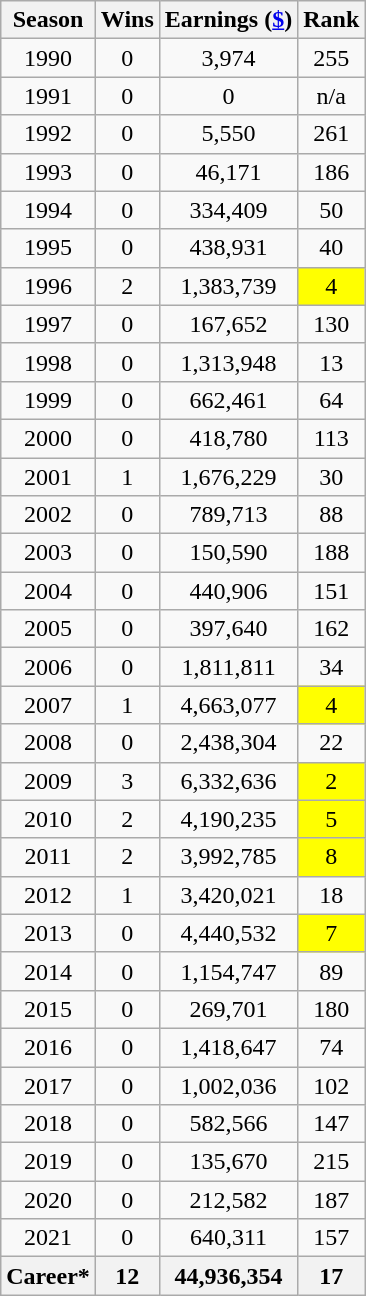<table class=wikitable style="text-align:center">
<tr>
<th>Season</th>
<th>Wins</th>
<th>Earnings (<a href='#'>$</a>)</th>
<th>Rank</th>
</tr>
<tr>
<td>1990</td>
<td>0</td>
<td>3,974</td>
<td>255</td>
</tr>
<tr>
<td>1991</td>
<td>0</td>
<td>0</td>
<td>n/a</td>
</tr>
<tr>
<td>1992</td>
<td>0</td>
<td>5,550</td>
<td>261</td>
</tr>
<tr>
<td>1993</td>
<td>0</td>
<td>46,171</td>
<td>186</td>
</tr>
<tr>
<td>1994</td>
<td>0</td>
<td>334,409</td>
<td>50</td>
</tr>
<tr>
<td>1995</td>
<td>0</td>
<td>438,931</td>
<td>40</td>
</tr>
<tr>
<td>1996</td>
<td>2</td>
<td>1,383,739</td>
<td style="background:yellow;">4</td>
</tr>
<tr>
<td>1997</td>
<td>0</td>
<td>167,652</td>
<td>130</td>
</tr>
<tr>
<td>1998</td>
<td>0</td>
<td>1,313,948</td>
<td>13</td>
</tr>
<tr>
<td>1999</td>
<td>0</td>
<td>662,461</td>
<td>64</td>
</tr>
<tr>
<td>2000</td>
<td>0</td>
<td>418,780</td>
<td>113</td>
</tr>
<tr>
<td>2001</td>
<td>1</td>
<td>1,676,229</td>
<td>30</td>
</tr>
<tr>
<td>2002</td>
<td>0</td>
<td>789,713</td>
<td>88</td>
</tr>
<tr>
<td>2003</td>
<td>0</td>
<td>150,590</td>
<td>188</td>
</tr>
<tr>
<td>2004</td>
<td>0</td>
<td>440,906</td>
<td>151</td>
</tr>
<tr>
<td>2005</td>
<td>0</td>
<td>397,640</td>
<td>162</td>
</tr>
<tr>
<td>2006</td>
<td>0</td>
<td>1,811,811</td>
<td>34</td>
</tr>
<tr>
<td>2007</td>
<td>1</td>
<td>4,663,077</td>
<td style="background:yellow;">4</td>
</tr>
<tr>
<td>2008</td>
<td>0</td>
<td>2,438,304</td>
<td>22</td>
</tr>
<tr>
<td>2009</td>
<td>3</td>
<td>6,332,636</td>
<td style="background:yellow;">2</td>
</tr>
<tr>
<td>2010</td>
<td>2</td>
<td>4,190,235</td>
<td style="background:yellow;">5</td>
</tr>
<tr>
<td>2011</td>
<td>2</td>
<td>3,992,785</td>
<td style="background:yellow;">8</td>
</tr>
<tr>
<td>2012</td>
<td>1</td>
<td>3,420,021</td>
<td>18</td>
</tr>
<tr>
<td>2013</td>
<td>0</td>
<td>4,440,532</td>
<td style="background:yellow;">7</td>
</tr>
<tr>
<td>2014</td>
<td>0</td>
<td>1,154,747</td>
<td>89</td>
</tr>
<tr>
<td>2015</td>
<td>0</td>
<td>269,701</td>
<td>180</td>
</tr>
<tr>
<td>2016</td>
<td>0</td>
<td>1,418,647</td>
<td>74</td>
</tr>
<tr>
<td>2017</td>
<td>0</td>
<td>1,002,036</td>
<td>102</td>
</tr>
<tr>
<td>2018</td>
<td>0</td>
<td>582,566</td>
<td>147</td>
</tr>
<tr>
<td>2019</td>
<td>0</td>
<td>135,670</td>
<td>215</td>
</tr>
<tr>
<td>2020</td>
<td>0</td>
<td>212,582</td>
<td>187</td>
</tr>
<tr>
<td>2021</td>
<td>0</td>
<td>640,311</td>
<td>157</td>
</tr>
<tr>
<th>Career*</th>
<th>12</th>
<th>44,936,354</th>
<th>17</th>
</tr>
</table>
